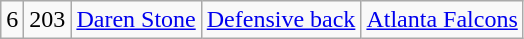<table class="wikitable" style="text-align:center">
<tr>
<td>6</td>
<td>203</td>
<td><a href='#'>Daren Stone</a></td>
<td><a href='#'>Defensive back</a></td>
<td><a href='#'>Atlanta Falcons</a></td>
</tr>
</table>
